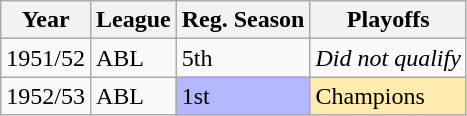<table class="wikitable">
<tr>
<th>Year</th>
<th>League</th>
<th>Reg. Season</th>
<th>Playoffs</th>
</tr>
<tr>
<td>1951/52</td>
<td>ABL</td>
<td>5th</td>
<td><em>Did not qualify</em></td>
</tr>
<tr>
<td>1952/53</td>
<td>ABL</td>
<td bgcolor="B3B7FF">1st</td>
<td bgcolor="FFEBAD">Champions</td>
</tr>
</table>
